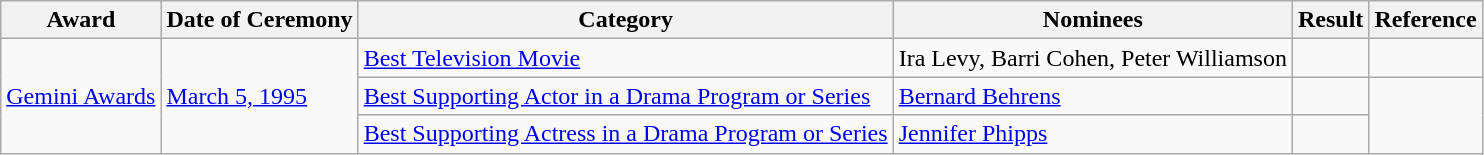<table class="wikitable">
<tr>
<th>Award</th>
<th>Date of Ceremony</th>
<th>Category</th>
<th>Nominees</th>
<th>Result</th>
<th>Reference</th>
</tr>
<tr>
<td rowspan="3"><a href='#'>Gemini Awards</a></td>
<td rowspan="3"><a href='#'>March 5, 1995</a></td>
<td><a href='#'>Best Television Movie</a></td>
<td>Ira Levy, Barri Cohen, Peter Williamson</td>
<td></td>
<td></td>
</tr>
<tr>
<td><a href='#'>Best Supporting Actor in a Drama Program or Series</a></td>
<td><a href='#'>Bernard Behrens</a></td>
<td></td>
<td rowspan=2></td>
</tr>
<tr>
<td><a href='#'>Best Supporting Actress in a Drama Program or Series</a></td>
<td><a href='#'>Jennifer Phipps</a></td>
<td></td>
</tr>
</table>
